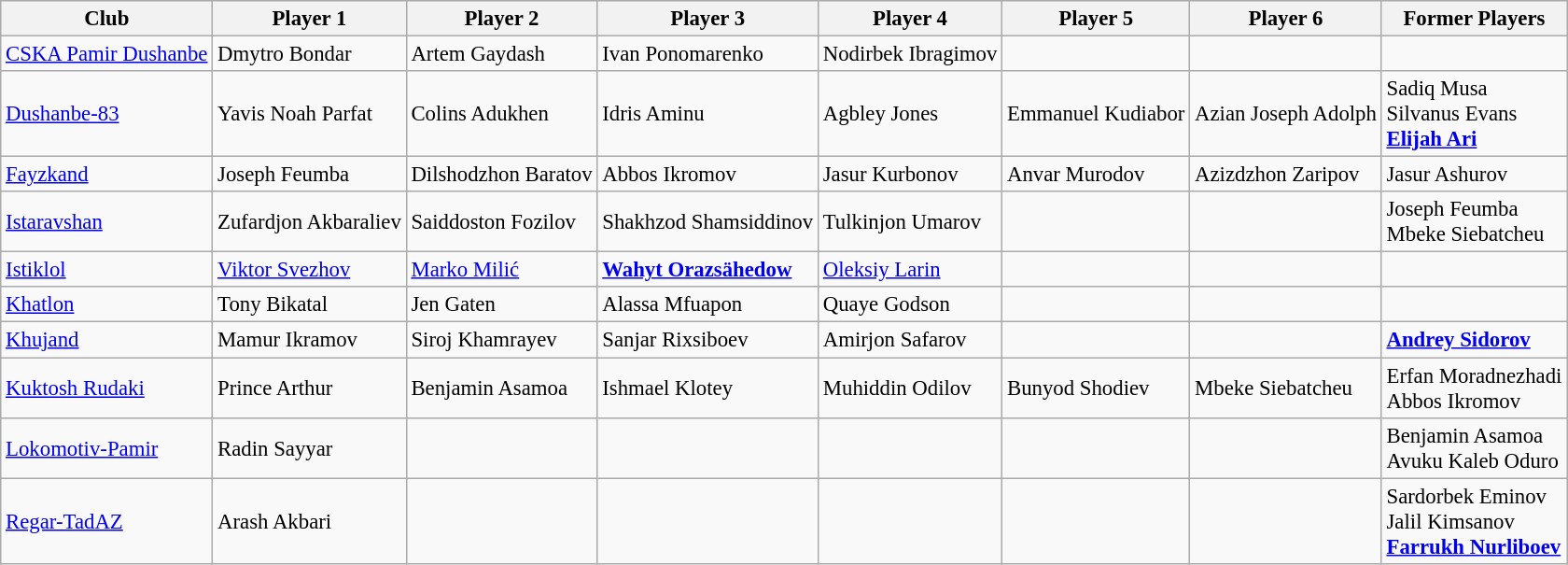<table class="wikitable" style="font-size:95%;">
<tr>
<th>Club</th>
<th>Player 1</th>
<th>Player 2</th>
<th>Player 3</th>
<th>Player 4</th>
<th>Player 5</th>
<th>Player 6</th>
<th>Former Players</th>
</tr>
<tr>
<td><a href='#'>CSKA Pamir Dushanbe</a></td>
<td> Dmytro Bondar</td>
<td> Artem Gaydash</td>
<td> Ivan Ponomarenko</td>
<td> Nodirbek Ibragimov</td>
<td></td>
<td></td>
<td></td>
</tr>
<tr>
<td><a href='#'>Dushanbe-83</a></td>
<td> Yavis Noah Parfat</td>
<td> Colins Adukhen</td>
<td> Idris Aminu</td>
<td> Agbley Jones</td>
<td> Emmanuel Kudiabor</td>
<td> Azian Joseph Adolph</td>
<td> Sadiq Musa <br>  Silvanus Evans <br>  <strong><a href='#'>Elijah Ari</a></strong></td>
</tr>
<tr>
<td><a href='#'>Fayzkand</a></td>
<td> Joseph Feumba</td>
<td> Dilshodzhon Baratov</td>
<td> Abbos Ikromov</td>
<td> Jasur Kurbonov</td>
<td> Anvar Murodov</td>
<td> Azizdzhon Zaripov</td>
<td> Jasur Ashurov</td>
</tr>
<tr>
<td><a href='#'>Istaravshan</a></td>
<td> Zufardjon Akbaraliev</td>
<td> Saiddoston Fozilov</td>
<td> Shakhzod Shamsiddinov</td>
<td> Tulkinjon Umarov</td>
<td></td>
<td></td>
<td> Joseph Feumba <br>  Mbeke Siebatcheu <br></td>
</tr>
<tr>
<td><a href='#'>Istiklol</a></td>
<td> <a href='#'>Viktor Svezhov</a></td>
<td> <a href='#'>Marko Milić</a></td>
<td> <strong><a href='#'>Wahyt Orazsähedow</a></strong></td>
<td> <a href='#'>Oleksiy Larin</a></td>
<td></td>
<td></td>
<td></td>
</tr>
<tr>
<td><a href='#'>Khatlon</a></td>
<td> Tony Bikatal</td>
<td> Jen Gaten</td>
<td> Alassa Mfuapon</td>
<td> Quaye Godson</td>
<td></td>
<td></td>
<td></td>
</tr>
<tr>
<td><a href='#'>Khujand</a></td>
<td> Mamur Ikramov</td>
<td> Siroj Khamrayev</td>
<td> Sanjar Rixsiboev</td>
<td> Amirjon Safarov</td>
<td></td>
<td></td>
<td> <strong><a href='#'>Andrey Sidorov</a></strong></td>
</tr>
<tr>
<td><a href='#'>Kuktosh Rudaki</a></td>
<td> Prince Arthur</td>
<td> Benjamin Asamoa</td>
<td> Ishmael Klotey</td>
<td> Muhiddin Odilov</td>
<td> Bunyod Shodiev</td>
<td> Mbeke Siebatcheu</td>
<td> Erfan Moradnezhadi <br>  Abbos Ikromov</td>
</tr>
<tr>
<td><a href='#'>Lokomotiv-Pamir</a></td>
<td> Radin Sayyar</td>
<td></td>
<td></td>
<td></td>
<td></td>
<td></td>
<td> Benjamin Asamoa <br>  Avuku Kaleb Oduro</td>
</tr>
<tr>
<td><a href='#'>Regar-TadAZ</a></td>
<td> Arash Akbari</td>
<td></td>
<td></td>
<td></td>
<td></td>
<td></td>
<td> Sardorbek Eminov <br>  Jalil Kimsanov <br>  <strong><a href='#'>Farrukh Nurliboev</a></strong></td>
</tr>
</table>
